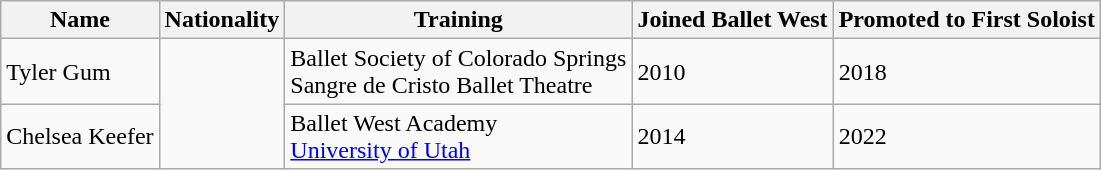<table class="wikitable">
<tr>
<th>Name</th>
<th>Nationality</th>
<th>Training</th>
<th>Joined Ballet West</th>
<th>Promoted to First Soloist</th>
</tr>
<tr>
<td> Tyler Gum</td>
<td rowspan="2"></td>
<td>Ballet Society of Colorado Springs<br>Sangre de Cristo Ballet Theatre</td>
<td>2010</td>
<td>2018</td>
</tr>
<tr>
<td> Chelsea Keefer</td>
<td>Ballet West Academy<br><a href='#'>University of Utah</a></td>
<td>2014</td>
<td>2022</td>
</tr>
</table>
